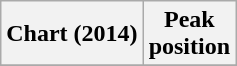<table class="wikitable sortable plainrowheaders" style="text-align:center;">
<tr>
<th>Chart (2014)</th>
<th>Peak<br>position</th>
</tr>
<tr>
</tr>
</table>
